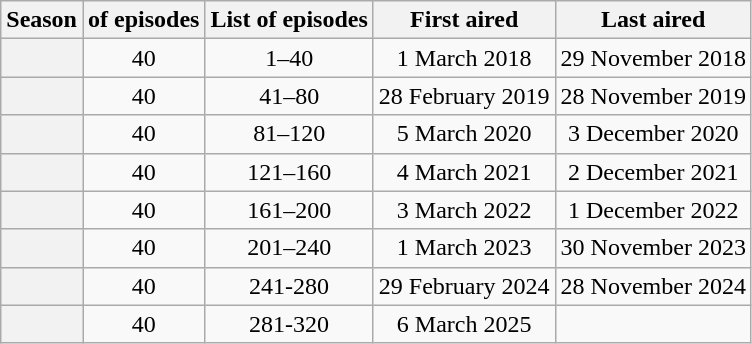<table class="wikitable plainrowheaders" style="text-align:center;">
<tr>
<th>Season</th>
<th> of episodes</th>
<th>List of episodes</th>
<th>First aired</th>
<th>Last aired</th>
</tr>
<tr>
<th scope="row"></th>
<td>40</td>
<td>1–40</td>
<td>1 March 2018</td>
<td>29 November 2018</td>
</tr>
<tr>
<th scope="row"></th>
<td>40</td>
<td>41–80</td>
<td>28 February 2019</td>
<td>28 November 2019</td>
</tr>
<tr>
<th scope="row"></th>
<td>40</td>
<td>81–120</td>
<td>5 March 2020</td>
<td>3 December 2020</td>
</tr>
<tr>
<th scope="row"></th>
<td>40</td>
<td>121–160</td>
<td>4 March 2021</td>
<td>2 December 2021</td>
</tr>
<tr>
<th scope="row"></th>
<td>40</td>
<td>161–200</td>
<td>3 March 2022</td>
<td>1 December 2022</td>
</tr>
<tr>
<th scope="row"></th>
<td>40</td>
<td>201–240</td>
<td>1 March 2023</td>
<td>30 November 2023</td>
</tr>
<tr>
<th scope="row"></th>
<td>40</td>
<td>241-280</td>
<td>29 February 2024</td>
<td>28 November 2024</td>
</tr>
<tr>
<th scope="row"></th>
<td>40</td>
<td>281-320</td>
<td>6 March 2025</td>
<td></td>
</tr>
</table>
